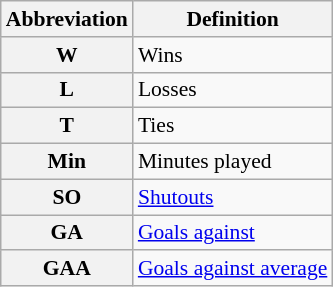<table class="wikitable" style="font-size:90%;">
<tr>
<th scope="col">Abbreviation</th>
<th scope="col">Definition</th>
</tr>
<tr>
<th scope="row">W</th>
<td>Wins</td>
</tr>
<tr>
<th scope="row">L</th>
<td>Losses</td>
</tr>
<tr>
<th scope="row">T</th>
<td>Ties</td>
</tr>
<tr>
<th scope="row">Min</th>
<td>Minutes played</td>
</tr>
<tr>
<th scope="row">SO</th>
<td><a href='#'>Shutouts</a></td>
</tr>
<tr>
<th scope="row">GA</th>
<td><a href='#'>Goals against</a></td>
</tr>
<tr>
<th scope="row">GAA</th>
<td><a href='#'>Goals against average</a></td>
</tr>
</table>
